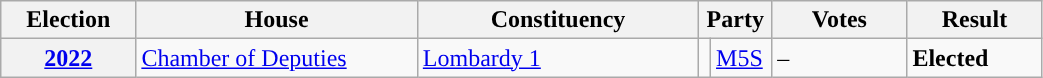<table class=wikitable style="width:55%; border:1px #AAAAFF solid">
<tr>
<th width=12%>Election</th>
<th width=25%>House</th>
<th width=25%>Constituency</th>
<th width=5% colspan="2">Party</th>
<th width=12%>Votes</th>
<th width=12%>Result</th>
</tr>
<tr>
<th><a href='#'>2022</a></th>
<td><a href='#'>Chamber of Deputies</a></td>
<td><a href='#'>Lombardy 1</a></td>
<td></td>
<td><a href='#'>M5S</a></td>
<td>–</td>
<td> <strong>Elected</strong></td>
</tr>
</table>
